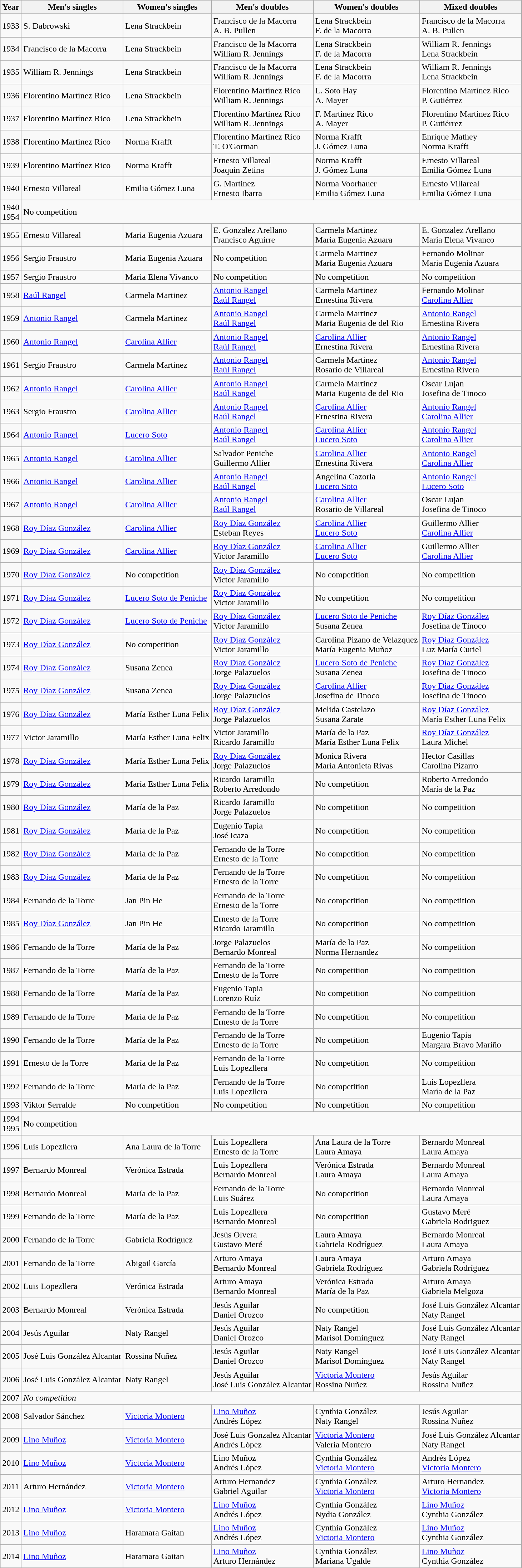<table class="wikitable">
<tr>
<th>Year</th>
<th>Men's singles</th>
<th>Women's singles</th>
<th>Men's doubles</th>
<th>Women's doubles</th>
<th>Mixed doubles</th>
</tr>
<tr>
<td>1933</td>
<td>S. Dabrowski</td>
<td>Lena Strackbein</td>
<td>Francisco de la Macorra<br>A. B. Pullen</td>
<td>Lena Strackbein<br>F. de la Macorra</td>
<td>Francisco de la Macorra<br>A. B. Pullen</td>
</tr>
<tr>
<td>1934</td>
<td>Francisco de la Macorra</td>
<td>Lena Strackbein</td>
<td>Francisco de la Macorra<br>William R. Jennings</td>
<td>Lena Strackbein<br>F. de la Macorra</td>
<td>William R. Jennings<br>Lena Strackbein</td>
</tr>
<tr>
<td>1935</td>
<td>William R. Jennings</td>
<td>Lena Strackbein</td>
<td>Francisco de la Macorra<br>William R. Jennings</td>
<td>Lena Strackbein<br>F. de la Macorra</td>
<td>William R. Jennings<br>Lena Strackbein</td>
</tr>
<tr>
<td>1936</td>
<td>Florentino Martínez Rico</td>
<td>Lena Strackbein</td>
<td>Florentino Martínez Rico<br>William R. Jennings</td>
<td>L. Soto Hay<br>A. Mayer</td>
<td>Florentino Martínez Rico<br>P. Gutiérrez</td>
</tr>
<tr>
<td>1937</td>
<td>Florentino Martínez Rico</td>
<td>Lena Strackbein</td>
<td>Florentino Martínez Rico<br>William R. Jennings</td>
<td>F. Martinez Rico<br>A. Mayer</td>
<td>Florentino Martínez Rico<br>P. Gutiérrez</td>
</tr>
<tr>
<td>1938</td>
<td>Florentino Martínez Rico</td>
<td>Norma Krafft</td>
<td>Florentino Martínez Rico<br>T. O'Gorman</td>
<td>Norma Krafft<br>J. Gómez Luna</td>
<td>Enrique Mathey<br>Norma Krafft</td>
</tr>
<tr>
<td>1939</td>
<td>Florentino Martínez Rico</td>
<td>Norma Krafft</td>
<td>Ernesto Villareal<br>Joaquin Zetina</td>
<td>Norma Krafft<br>J. Gómez Luna</td>
<td>Ernesto Villareal<br>Emilia Gómez Luna</td>
</tr>
<tr>
<td>1940</td>
<td>Ernesto Villareal</td>
<td>Emilia Gómez Luna</td>
<td>G. Martinez<br>Ernesto Ibarra</td>
<td>Norma Voorhauer<br>Emilia Gómez Luna</td>
<td>Ernesto Villareal<br>Emilia Gómez Luna</td>
</tr>
<tr>
<td>1940<br>1954</td>
<td colspan="5">No competition</td>
</tr>
<tr>
<td>1955</td>
<td>Ernesto Villareal</td>
<td>Maria Eugenia Azuara</td>
<td>E. Gonzalez Arellano<br>Francisco Aguirre</td>
<td>Carmela Martinez<br>Maria Eugenia Azuara</td>
<td>E. Gonzalez Arellano<br>Maria Elena Vivanco</td>
</tr>
<tr>
<td>1956</td>
<td>Sergio Fraustro</td>
<td>Maria Eugenia Azuara</td>
<td>No competition</td>
<td>Carmela Martinez<br>Maria Eugenia Azuara</td>
<td>Fernando Molinar<br>Maria Eugenia Azuara</td>
</tr>
<tr>
<td>1957</td>
<td>Sergio Fraustro</td>
<td>Maria Elena Vivanco</td>
<td>No competition</td>
<td>No competition</td>
<td>No competition</td>
</tr>
<tr>
<td>1958</td>
<td><a href='#'>Raúl Rangel</a></td>
<td>Carmela Martinez</td>
<td><a href='#'>Antonio Rangel</a><br><a href='#'>Raúl Rangel</a></td>
<td>Carmela Martinez<br>Ernestina Rivera</td>
<td>Fernando Molinar<br><a href='#'>Carolina Allier</a></td>
</tr>
<tr>
<td>1959</td>
<td><a href='#'>Antonio Rangel</a></td>
<td>Carmela Martinez</td>
<td><a href='#'>Antonio Rangel</a><br><a href='#'>Raúl Rangel</a></td>
<td>Carmela Martinez<br>Maria Eugenia de del Rio</td>
<td><a href='#'>Antonio Rangel</a><br>Ernestina Rivera</td>
</tr>
<tr>
<td>1960</td>
<td><a href='#'>Antonio Rangel</a></td>
<td><a href='#'>Carolina Allier</a></td>
<td><a href='#'>Antonio Rangel</a><br><a href='#'>Raúl Rangel</a></td>
<td><a href='#'>Carolina Allier</a><br>Ernestina Rivera</td>
<td><a href='#'>Antonio Rangel</a><br>Ernestina Rivera</td>
</tr>
<tr>
<td>1961</td>
<td>Sergio Fraustro</td>
<td>Carmela Martinez</td>
<td><a href='#'>Antonio Rangel</a><br><a href='#'>Raúl Rangel</a></td>
<td>Carmela Martinez<br>Rosario de Villareal</td>
<td><a href='#'>Antonio Rangel</a><br>Ernestina Rivera</td>
</tr>
<tr>
<td>1962</td>
<td><a href='#'>Antonio Rangel</a></td>
<td><a href='#'>Carolina Allier</a></td>
<td><a href='#'>Antonio Rangel</a><br><a href='#'>Raúl Rangel</a></td>
<td>Carmela Martinez<br>Maria Eugenia de del Rio</td>
<td>Oscar Lujan<br>Josefina de Tinoco</td>
</tr>
<tr>
<td>1963</td>
<td>Sergio Fraustro</td>
<td><a href='#'>Carolina Allier</a></td>
<td><a href='#'>Antonio Rangel</a><br><a href='#'>Raúl Rangel</a></td>
<td><a href='#'>Carolina Allier</a><br>Ernestina Rivera</td>
<td><a href='#'>Antonio Rangel</a><br><a href='#'>Carolina Allier</a></td>
</tr>
<tr>
<td>1964</td>
<td><a href='#'>Antonio Rangel</a></td>
<td><a href='#'>Lucero Soto</a></td>
<td><a href='#'>Antonio Rangel</a><br><a href='#'>Raúl Rangel</a></td>
<td><a href='#'>Carolina Allier</a><br><a href='#'>Lucero Soto</a></td>
<td><a href='#'>Antonio Rangel</a><br><a href='#'>Carolina Allier</a></td>
</tr>
<tr>
<td>1965</td>
<td><a href='#'>Antonio Rangel</a></td>
<td><a href='#'>Carolina Allier</a></td>
<td>Salvador Peniche<br>Guillermo Allier</td>
<td><a href='#'>Carolina Allier</a><br>Ernestina Rivera</td>
<td><a href='#'>Antonio Rangel</a><br><a href='#'>Carolina Allier</a></td>
</tr>
<tr>
<td>1966</td>
<td><a href='#'>Antonio Rangel</a></td>
<td><a href='#'>Carolina Allier</a></td>
<td><a href='#'>Antonio Rangel</a><br><a href='#'>Raúl Rangel</a></td>
<td>Angelina Cazorla<br><a href='#'>Lucero Soto</a></td>
<td><a href='#'>Antonio Rangel</a><br><a href='#'>Lucero Soto</a></td>
</tr>
<tr>
<td>1967</td>
<td><a href='#'>Antonio Rangel</a></td>
<td><a href='#'>Carolina Allier</a></td>
<td><a href='#'>Antonio Rangel</a><br><a href='#'>Raúl Rangel</a></td>
<td><a href='#'>Carolina Allier</a><br>Rosario de Villareal</td>
<td>Oscar Lujan<br>Josefina de Tinoco</td>
</tr>
<tr>
<td>1968</td>
<td><a href='#'>Roy Díaz González</a></td>
<td><a href='#'>Carolina Allier</a></td>
<td><a href='#'>Roy Díaz González</a><br>Esteban Reyes</td>
<td><a href='#'>Carolina Allier</a><br><a href='#'>Lucero Soto</a></td>
<td>Guillermo Allier<br><a href='#'>Carolina Allier</a></td>
</tr>
<tr>
<td>1969</td>
<td><a href='#'>Roy Díaz González</a></td>
<td><a href='#'>Carolina Allier</a></td>
<td><a href='#'>Roy Díaz González</a><br>Victor Jaramillo</td>
<td><a href='#'>Carolina Allier</a><br><a href='#'>Lucero Soto</a></td>
<td>Guillermo Allier<br><a href='#'>Carolina Allier</a></td>
</tr>
<tr>
<td>1970</td>
<td><a href='#'>Roy Díaz González</a></td>
<td>No competition</td>
<td><a href='#'>Roy Díaz González</a><br>Victor Jaramillo</td>
<td>No competition</td>
<td>No competition</td>
</tr>
<tr>
<td>1971</td>
<td><a href='#'>Roy Díaz González</a></td>
<td><a href='#'>Lucero Soto de Peniche</a></td>
<td><a href='#'>Roy Díaz González</a><br>Victor Jaramillo</td>
<td>No competition</td>
<td>No competition</td>
</tr>
<tr>
<td>1972</td>
<td><a href='#'>Roy Díaz González</a></td>
<td><a href='#'>Lucero Soto de Peniche</a></td>
<td><a href='#'>Roy Díaz González</a><br>Victor Jaramillo</td>
<td><a href='#'>Lucero Soto de Peniche</a><br>Susana Zenea</td>
<td><a href='#'>Roy Díaz González</a><br>Josefina de Tinoco</td>
</tr>
<tr>
<td>1973</td>
<td><a href='#'>Roy Díaz González</a></td>
<td>No competition</td>
<td><a href='#'>Roy Díaz González</a><br>Victor Jaramillo</td>
<td>Carolina Pizano de Velazquez<br>María Eugenia Muñoz</td>
<td><a href='#'>Roy Díaz González</a><br>Luz María Curiel</td>
</tr>
<tr>
<td>1974</td>
<td><a href='#'>Roy Díaz González</a></td>
<td>Susana Zenea</td>
<td><a href='#'>Roy Díaz González</a><br>Jorge Palazuelos</td>
<td><a href='#'>Lucero Soto de Peniche</a><br>Susana Zenea</td>
<td><a href='#'>Roy Díaz González</a><br>Josefina de Tinoco</td>
</tr>
<tr>
<td>1975</td>
<td><a href='#'>Roy Díaz González</a></td>
<td>Susana Zenea</td>
<td><a href='#'>Roy Díaz González</a><br>Jorge Palazuelos</td>
<td><a href='#'>Carolina Allier</a><br>Josefina de Tinoco</td>
<td><a href='#'>Roy Díaz González</a><br>Josefina de Tinoco</td>
</tr>
<tr>
<td>1976</td>
<td><a href='#'>Roy Díaz González</a></td>
<td>María Esther Luna Felix</td>
<td><a href='#'>Roy Díaz González</a><br>Jorge Palazuelos</td>
<td>Melida Castelazo<br>Susana Zarate</td>
<td><a href='#'>Roy Díaz González</a><br>María Esther Luna Felix</td>
</tr>
<tr>
<td>1977</td>
<td>Victor Jaramillo</td>
<td>María Esther Luna Felix</td>
<td>Victor Jaramillo<br>Ricardo Jaramillo</td>
<td>María de la Paz<br>María Esther Luna Felix</td>
<td><a href='#'>Roy Díaz González</a><br>Laura Michel</td>
</tr>
<tr>
<td>1978</td>
<td><a href='#'>Roy Díaz González</a></td>
<td>María Esther Luna Felix</td>
<td><a href='#'>Roy Díaz González</a><br>Jorge Palazuelos</td>
<td>Monica Rivera<br>María Antonieta Rivas</td>
<td>Hector Casillas<br>Carolina Pizarro</td>
</tr>
<tr>
<td>1979</td>
<td><a href='#'>Roy Díaz González</a></td>
<td>María Esther Luna Felix</td>
<td>Ricardo Jaramillo<br>Roberto Arredondo</td>
<td>No competition</td>
<td>Roberto Arredondo<br>María de la Paz</td>
</tr>
<tr>
<td>1980</td>
<td><a href='#'>Roy Díaz González</a></td>
<td>María de la Paz</td>
<td>Ricardo Jaramillo<br>Jorge Palazuelos</td>
<td>No competition</td>
<td>No competition</td>
</tr>
<tr>
<td>1981</td>
<td><a href='#'>Roy Díaz González</a></td>
<td>María de la Paz</td>
<td>Eugenio Tapia<br>José Icaza</td>
<td>No competition</td>
<td>No competition</td>
</tr>
<tr>
<td>1982</td>
<td><a href='#'>Roy Díaz González</a></td>
<td>María de la Paz</td>
<td>Fernando de la Torre<br>Ernesto de la Torre</td>
<td>No competition</td>
<td>No competition</td>
</tr>
<tr>
<td>1983</td>
<td><a href='#'>Roy Díaz González</a></td>
<td>María de la Paz</td>
<td>Fernando de la Torre<br>Ernesto de la Torre</td>
<td>No competition</td>
<td>No competition</td>
</tr>
<tr>
<td>1984</td>
<td>Fernando de la Torre</td>
<td>Jan Pin He</td>
<td>Fernando de la Torre<br>Ernesto de la Torre</td>
<td>No competition</td>
<td>No competition</td>
</tr>
<tr>
<td>1985</td>
<td><a href='#'>Roy Díaz González</a></td>
<td>Jan Pin He</td>
<td>Ernesto de la Torre<br>Ricardo Jaramillo</td>
<td>No competition</td>
<td>No competition</td>
</tr>
<tr>
<td>1986</td>
<td>Fernando de la Torre</td>
<td>María de la Paz</td>
<td>Jorge Palazuelos<br>Bernardo Monreal</td>
<td>María de la Paz<br>Norma Hernandez</td>
<td>No competition</td>
</tr>
<tr>
<td>1987</td>
<td>Fernando de la Torre</td>
<td>María de la Paz</td>
<td>Fernando de la Torre<br>Ernesto de la Torre</td>
<td>No competition</td>
<td>No competition</td>
</tr>
<tr>
<td>1988</td>
<td>Fernando de la Torre</td>
<td>María de la Paz</td>
<td>Eugenio Tapia<br>Lorenzo Ruíz</td>
<td>No competition</td>
<td>No competition</td>
</tr>
<tr>
<td>1989</td>
<td>Fernando de la Torre</td>
<td>María de la Paz</td>
<td>Fernando de la Torre<br>Ernesto de la Torre</td>
<td>No competition</td>
<td>No competition</td>
</tr>
<tr>
<td>1990</td>
<td>Fernando de la Torre</td>
<td>María de la Paz</td>
<td>Fernando de la Torre<br>Ernesto de la Torre</td>
<td>No competition</td>
<td>Eugenio Tapia<br>Margara Bravo Mariño</td>
</tr>
<tr>
<td>1991</td>
<td>Ernesto de la Torre</td>
<td>María de la Paz</td>
<td>Fernando de la Torre<br>Luis Lopezllera</td>
<td>No competition</td>
<td>No competition</td>
</tr>
<tr>
<td>1992</td>
<td>Fernando de la Torre</td>
<td>María de la Paz</td>
<td>Fernando de la Torre<br>Luis Lopezllera</td>
<td>No competition</td>
<td>Luis Lopezllera<br>María de la Paz</td>
</tr>
<tr>
<td>1993</td>
<td>Viktor Serralde</td>
<td>No competition</td>
<td>No competition</td>
<td>No competition</td>
<td>No competition</td>
</tr>
<tr>
<td>1994<br>1995</td>
<td colspan="5">No competition</td>
</tr>
<tr>
<td>1996</td>
<td>Luis Lopezllera</td>
<td>Ana Laura de la Torre</td>
<td>Luis Lopezllera<br>Ernesto de la Torre</td>
<td>Ana Laura de la Torre<br>Laura Amaya</td>
<td>Bernardo Monreal<br>Laura Amaya</td>
</tr>
<tr>
<td>1997</td>
<td>Bernardo Monreal</td>
<td>Verónica Estrada</td>
<td>Luis Lopezllera<br>Bernardo Monreal</td>
<td>Verónica Estrada<br>Laura Amaya</td>
<td>Bernardo Monreal<br>Laura Amaya</td>
</tr>
<tr>
<td>1998</td>
<td>Bernardo Monreal</td>
<td>María de la Paz</td>
<td>Fernando de la Torre<br>Luis Suárez</td>
<td>No competition</td>
<td>Bernardo Monreal<br>Laura Amaya</td>
</tr>
<tr>
<td>1999</td>
<td>Fernando de la Torre</td>
<td>María de la Paz</td>
<td>Luis Lopezllera<br>Bernardo Monreal</td>
<td>No competition</td>
<td>Gustavo Meré<br>Gabriela Rodriguez</td>
</tr>
<tr>
<td>2000</td>
<td>Fernando de la Torre</td>
<td>Gabriela Rodríguez</td>
<td>Jesús Olvera<br>Gustavo Meré</td>
<td>Laura Amaya<br>Gabriela Rodríguez</td>
<td>Bernardo Monreal<br>Laura Amaya</td>
</tr>
<tr>
<td>2001</td>
<td>Fernando de la Torre</td>
<td>Abigail García</td>
<td>Arturo Amaya<br>Bernardo Monreal</td>
<td>Laura Amaya<br>Gabriela Rodríguez</td>
<td>Arturo Amaya<br>Gabriela Rodríguez</td>
</tr>
<tr>
<td>2002</td>
<td>Luis Lopezllera</td>
<td>Verónica Estrada</td>
<td>Arturo Amaya<br>Bernardo Monreal</td>
<td>Verónica Estrada<br>María de la Paz</td>
<td>Arturo Amaya<br>Gabriela Melgoza</td>
</tr>
<tr>
<td>2003</td>
<td>Bernardo Monreal</td>
<td>Verónica Estrada</td>
<td>Jesús Aguilar<br>Daniel Orozco</td>
<td>No competition</td>
<td>José Luis González Alcantar<br>Naty Rangel</td>
</tr>
<tr>
<td>2004</td>
<td>Jesús Aguilar</td>
<td>Naty Rangel</td>
<td>Jesús Aguilar<br>Daniel Orozco</td>
<td>Naty Rangel<br>Marisol Dominguez</td>
<td>José Luis González Alcantar<br>Naty Rangel</td>
</tr>
<tr>
<td>2005</td>
<td>José Luis González Alcantar</td>
<td>Rossina Nuñez</td>
<td>Jesús Aguilar<br>Daniel Orozco</td>
<td>Naty Rangel<br>Marisol Dominguez</td>
<td>José Luis González Alcantar<br>Naty Rangel</td>
</tr>
<tr>
<td>2006</td>
<td>José Luis González Alcantar</td>
<td>Naty Rangel</td>
<td>Jesús Aguilar<br>José Luis González Alcantar</td>
<td><a href='#'>Victoria Montero</a><br>Rossina Nuñez</td>
<td>Jesús Aguilar<br>Rossina Nuñez</td>
</tr>
<tr>
<td>2007</td>
<td colspan="5"><em>No competition</em></td>
</tr>
<tr>
<td>2008</td>
<td>Salvador Sánchez</td>
<td><a href='#'>Victoria Montero</a></td>
<td><a href='#'>Lino Muñoz</a><br>Andrés López</td>
<td>Cynthia González<br>Naty Rangel</td>
<td>Jesús Aguilar<br>Rossina Nuñez</td>
</tr>
<tr>
<td>2009</td>
<td><a href='#'>Lino Muñoz</a></td>
<td><a href='#'>Victoria Montero</a></td>
<td>José Luis Gonzalez Alcantar<br>Andrés López</td>
<td><a href='#'>Victoria Montero</a><br>Valeria Montero</td>
<td>José Luis González Alcantar<br>Naty Rangel</td>
</tr>
<tr>
<td>2010</td>
<td><a href='#'>Lino Muñoz</a></td>
<td><a href='#'>Victoria Montero</a></td>
<td>Lino Muñoz<br>Andrés López</td>
<td>Cynthia González<br><a href='#'>Victoria Montero</a></td>
<td>Andrés López<br><a href='#'>Victoria Montero</a></td>
</tr>
<tr>
<td>2011</td>
<td>Arturo Hernández</td>
<td><a href='#'>Victoria Montero</a></td>
<td>Arturo Hernandez<br>Gabriel Aguilar</td>
<td>Cynthia González<br><a href='#'>Victoria Montero</a></td>
<td>Arturo Hernandez<br><a href='#'>Victoria Montero</a></td>
</tr>
<tr>
<td>2012</td>
<td><a href='#'>Lino Muñoz</a></td>
<td><a href='#'>Victoria Montero</a></td>
<td><a href='#'>Lino Muñoz</a><br>Andrés López</td>
<td>Cynthia González<br>Nydia González</td>
<td><a href='#'>Lino Muñoz</a><br>Cynthia González</td>
</tr>
<tr>
<td>2013</td>
<td><a href='#'>Lino Muñoz</a></td>
<td>Haramara Gaitan</td>
<td><a href='#'>Lino Muñoz</a><br>Andrés López</td>
<td>Cynthia González<br><a href='#'>Victoria Montero</a></td>
<td><a href='#'>Lino Muñoz</a><br>Cynthia González</td>
</tr>
<tr>
<td>2014</td>
<td><a href='#'>Lino Muñoz</a></td>
<td>Haramara Gaitan</td>
<td><a href='#'>Lino Muñoz</a><br>Arturo Hernández</td>
<td>Cynthia González<br>Mariana Ugalde</td>
<td><a href='#'>Lino Muñoz</a><br>Cynthia González</td>
</tr>
</table>
